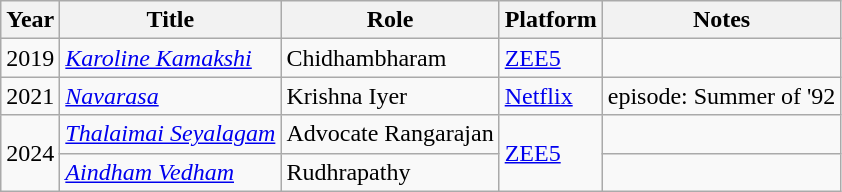<table class="wikitable">
<tr>
<th scope="col">Year</th>
<th scope="col">Title</th>
<th scope="col">Role</th>
<th scope="col">Platform</th>
<th class="unsortable" scope="col">Notes</th>
</tr>
<tr>
<td>2019</td>
<td><em><a href='#'>Karoline Kamakshi</a></em></td>
<td>Chidhambharam</td>
<td><a href='#'>ZEE5</a></td>
<td></td>
</tr>
<tr>
<td>2021</td>
<td><em><a href='#'>Navarasa</a></em></td>
<td>Krishna Iyer</td>
<td><a href='#'>Netflix</a></td>
<td>episode: Summer of '92</td>
</tr>
<tr>
<td rowspan="2">2024</td>
<td><em><a href='#'>Thalaimai Seyalagam</a></em></td>
<td>Advocate Rangarajan</td>
<td rowspan="2"><a href='#'>ZEE5</a></td>
<td></td>
</tr>
<tr>
<td><em><a href='#'>Aindham Vedham</a></em></td>
<td>Rudhrapathy</td>
<td></td>
</tr>
</table>
